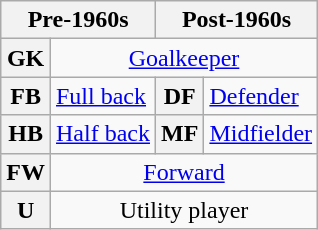<table class="wikitable unsortable">
<tr>
<th scope="col" colspan="2">Pre-1960s</th>
<th scope="col" colspan="2">Post-1960s</th>
</tr>
<tr>
<th scope="row">GK</th>
<td colspan="3" style="text-align:center;"><a href='#'>Goalkeeper</a></td>
</tr>
<tr>
<th scope="row">FB</th>
<td><a href='#'>Full back</a></td>
<th scope="row" style="text-align:center;">DF</th>
<td><a href='#'>Defender</a></td>
</tr>
<tr>
<th scope="row">HB</th>
<td><a href='#'>Half back</a></td>
<th scope="row" style="text-align:center;">MF</th>
<td><a href='#'>Midfielder</a></td>
</tr>
<tr>
<th scope="row">FW</th>
<td colspan="3" style="text-align:center;"><a href='#'>Forward</a></td>
</tr>
<tr>
<th scope="row">U</th>
<td colspan="3" style="text-align:center;">Utility player</td>
</tr>
</table>
